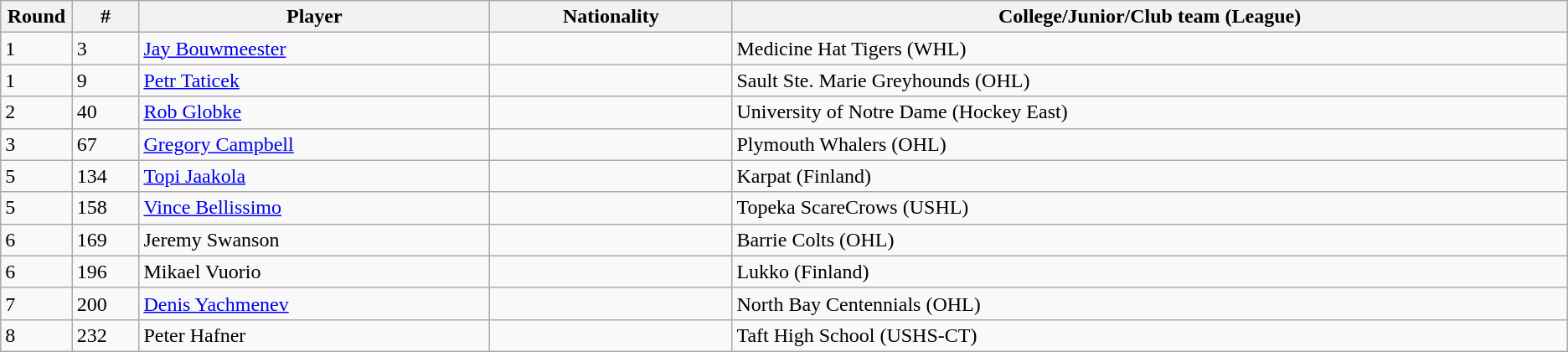<table class="wikitable">
<tr align="center">
<th bgcolor="#DDDDFF" width="4.0%">Round</th>
<th bgcolor="#DDDDFF" width="4.0%">#</th>
<th bgcolor="#DDDDFF" width="21.0%">Player</th>
<th bgcolor="#DDDDFF" width="14.5%">Nationality</th>
<th bgcolor="#DDDDFF" width="50.0%">College/Junior/Club team (League)</th>
</tr>
<tr>
<td>1</td>
<td>3</td>
<td><a href='#'>Jay Bouwmeester</a></td>
<td></td>
<td>Medicine Hat Tigers (WHL)</td>
</tr>
<tr>
<td>1</td>
<td>9</td>
<td><a href='#'>Petr Taticek</a></td>
<td></td>
<td>Sault Ste. Marie Greyhounds (OHL)</td>
</tr>
<tr>
<td>2</td>
<td>40</td>
<td><a href='#'>Rob Globke</a></td>
<td></td>
<td>University of Notre Dame (Hockey East)</td>
</tr>
<tr>
<td>3</td>
<td>67</td>
<td><a href='#'>Gregory Campbell</a></td>
<td></td>
<td>Plymouth Whalers (OHL)</td>
</tr>
<tr>
<td>5</td>
<td>134</td>
<td><a href='#'>Topi Jaakola</a></td>
<td></td>
<td>Karpat (Finland)</td>
</tr>
<tr>
<td>5</td>
<td>158</td>
<td><a href='#'>Vince Bellissimo</a></td>
<td></td>
<td>Topeka ScareCrows (USHL)</td>
</tr>
<tr>
<td>6</td>
<td>169</td>
<td>Jeremy Swanson</td>
<td></td>
<td>Barrie Colts (OHL)</td>
</tr>
<tr>
<td>6</td>
<td>196</td>
<td>Mikael Vuorio</td>
<td></td>
<td>Lukko (Finland)</td>
</tr>
<tr>
<td>7</td>
<td>200</td>
<td><a href='#'>Denis Yachmenev</a></td>
<td></td>
<td>North Bay Centennials (OHL)</td>
</tr>
<tr>
<td>8</td>
<td>232</td>
<td>Peter Hafner</td>
<td></td>
<td>Taft High School (USHS-CT)</td>
</tr>
</table>
